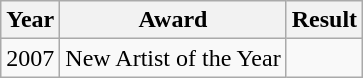<table class="wikitable">
<tr>
<th>Year</th>
<th>Award</th>
<th>Result</th>
</tr>
<tr>
<td>2007</td>
<td>New Artist of the Year</td>
<td></td>
</tr>
</table>
